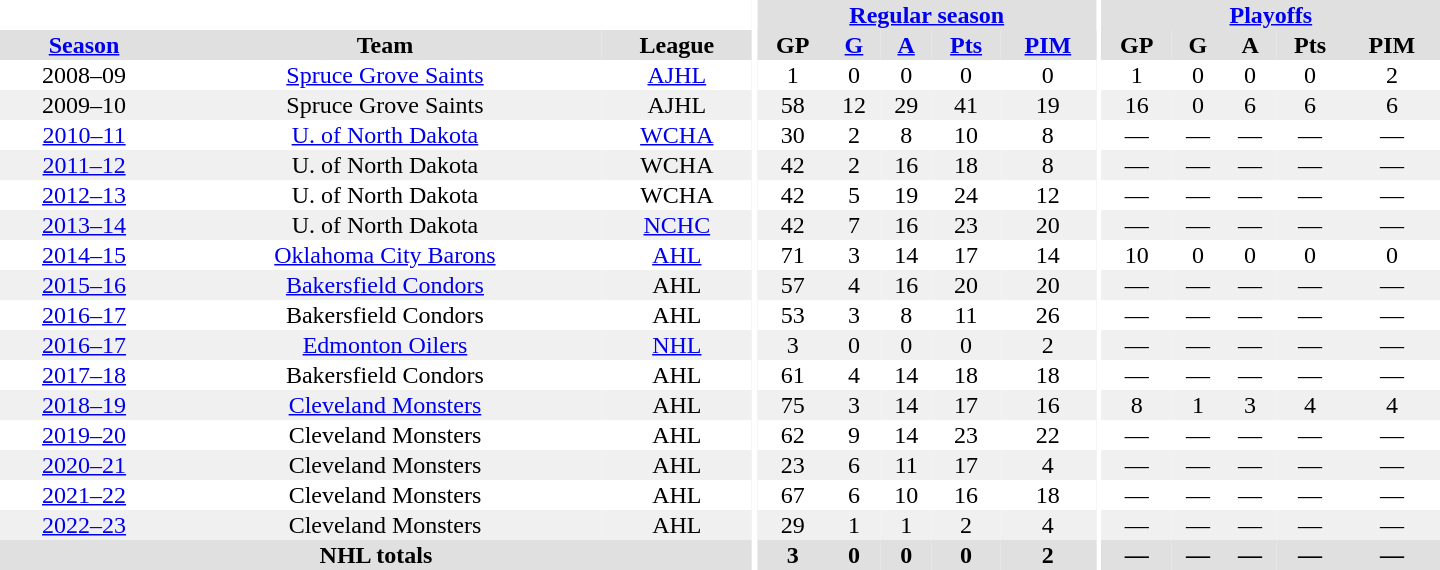<table border="0" cellpadding="1" cellspacing="0" style="text-align:center; width:60em">
<tr bgcolor="#e0e0e0">
<th colspan="3" bgcolor="#ffffff"></th>
<th rowspan="99" bgcolor="#ffffff"></th>
<th colspan="5"><a href='#'>Regular season</a></th>
<th rowspan="99" bgcolor="#ffffff"></th>
<th colspan="5"><a href='#'>Playoffs</a></th>
</tr>
<tr bgcolor="#e0e0e0">
<th><a href='#'>Season</a></th>
<th>Team</th>
<th>League</th>
<th>GP</th>
<th><a href='#'>G</a></th>
<th><a href='#'>A</a></th>
<th><a href='#'>Pts</a></th>
<th><a href='#'>PIM</a></th>
<th>GP</th>
<th>G</th>
<th>A</th>
<th>Pts</th>
<th>PIM</th>
</tr>
<tr>
<td>2008–09</td>
<td><a href='#'>Spruce Grove Saints</a></td>
<td><a href='#'>AJHL</a></td>
<td>1</td>
<td>0</td>
<td>0</td>
<td>0</td>
<td>0</td>
<td>1</td>
<td>0</td>
<td>0</td>
<td>0</td>
<td>2</td>
</tr>
<tr bgcolor="#f0f0f0">
<td>2009–10</td>
<td>Spruce Grove Saints</td>
<td>AJHL</td>
<td>58</td>
<td>12</td>
<td>29</td>
<td>41</td>
<td>19</td>
<td>16</td>
<td>0</td>
<td>6</td>
<td>6</td>
<td>6</td>
</tr>
<tr>
<td><a href='#'>2010–11</a></td>
<td><a href='#'>U. of North Dakota</a></td>
<td><a href='#'>WCHA</a></td>
<td>30</td>
<td>2</td>
<td>8</td>
<td>10</td>
<td>8</td>
<td>—</td>
<td>—</td>
<td>—</td>
<td>—</td>
<td>—</td>
</tr>
<tr bgcolor="#f0f0f0">
<td><a href='#'>2011–12</a></td>
<td>U. of North Dakota</td>
<td>WCHA</td>
<td>42</td>
<td>2</td>
<td>16</td>
<td>18</td>
<td>8</td>
<td>—</td>
<td>—</td>
<td>—</td>
<td>—</td>
<td>—</td>
</tr>
<tr>
<td><a href='#'>2012–13</a></td>
<td>U. of North Dakota</td>
<td>WCHA</td>
<td>42</td>
<td>5</td>
<td>19</td>
<td>24</td>
<td>12</td>
<td>—</td>
<td>—</td>
<td>—</td>
<td>—</td>
<td>—</td>
</tr>
<tr bgcolor="#f0f0f0">
<td><a href='#'>2013–14</a></td>
<td>U. of North Dakota</td>
<td><a href='#'>NCHC</a></td>
<td>42</td>
<td>7</td>
<td>16</td>
<td>23</td>
<td>20</td>
<td>—</td>
<td>—</td>
<td>—</td>
<td>—</td>
<td>—</td>
</tr>
<tr>
<td><a href='#'>2014–15</a></td>
<td><a href='#'>Oklahoma City Barons</a></td>
<td><a href='#'>AHL</a></td>
<td>71</td>
<td>3</td>
<td>14</td>
<td>17</td>
<td>14</td>
<td>10</td>
<td>0</td>
<td>0</td>
<td>0</td>
<td>0</td>
</tr>
<tr bgcolor="#f0f0f0">
<td><a href='#'>2015–16</a></td>
<td><a href='#'>Bakersfield Condors</a></td>
<td>AHL</td>
<td>57</td>
<td>4</td>
<td>16</td>
<td>20</td>
<td>20</td>
<td>—</td>
<td>—</td>
<td>—</td>
<td>—</td>
<td>—</td>
</tr>
<tr>
<td><a href='#'>2016–17</a></td>
<td>Bakersfield Condors</td>
<td>AHL</td>
<td>53</td>
<td>3</td>
<td>8</td>
<td>11</td>
<td>26</td>
<td>—</td>
<td>—</td>
<td>—</td>
<td>—</td>
<td>—</td>
</tr>
<tr bgcolor="#f0f0f0">
<td><a href='#'>2016–17</a></td>
<td><a href='#'>Edmonton Oilers</a></td>
<td><a href='#'>NHL</a></td>
<td>3</td>
<td>0</td>
<td>0</td>
<td>0</td>
<td>2</td>
<td>—</td>
<td>—</td>
<td>—</td>
<td>—</td>
<td>—</td>
</tr>
<tr>
<td><a href='#'>2017–18</a></td>
<td>Bakersfield Condors</td>
<td>AHL</td>
<td>61</td>
<td>4</td>
<td>14</td>
<td>18</td>
<td>18</td>
<td>—</td>
<td>—</td>
<td>—</td>
<td>—</td>
<td>—</td>
</tr>
<tr bgcolor="#f0f0f0">
<td><a href='#'>2018–19</a></td>
<td><a href='#'>Cleveland Monsters</a></td>
<td>AHL</td>
<td>75</td>
<td>3</td>
<td>14</td>
<td>17</td>
<td>16</td>
<td>8</td>
<td>1</td>
<td>3</td>
<td>4</td>
<td>4</td>
</tr>
<tr>
<td><a href='#'>2019–20</a></td>
<td>Cleveland Monsters</td>
<td>AHL</td>
<td>62</td>
<td>9</td>
<td>14</td>
<td>23</td>
<td>22</td>
<td>—</td>
<td>—</td>
<td>—</td>
<td>—</td>
<td>—</td>
</tr>
<tr bgcolor="#f0f0f0">
<td><a href='#'>2020–21</a></td>
<td>Cleveland Monsters</td>
<td>AHL</td>
<td>23</td>
<td>6</td>
<td>11</td>
<td>17</td>
<td>4</td>
<td>—</td>
<td>—</td>
<td>—</td>
<td>—</td>
<td>—</td>
</tr>
<tr>
<td><a href='#'>2021–22</a></td>
<td>Cleveland Monsters</td>
<td>AHL</td>
<td>67</td>
<td>6</td>
<td>10</td>
<td>16</td>
<td>18</td>
<td>—</td>
<td>—</td>
<td>—</td>
<td>—</td>
<td>—</td>
</tr>
<tr bgcolor="#f0f0f0">
<td><a href='#'>2022–23</a></td>
<td>Cleveland Monsters</td>
<td>AHL</td>
<td>29</td>
<td>1</td>
<td>1</td>
<td>2</td>
<td>4</td>
<td>—</td>
<td>—</td>
<td>—</td>
<td>—</td>
<td>—</td>
</tr>
<tr bgcolor="#e0e0e0">
<th colspan="3">NHL totals</th>
<th>3</th>
<th>0</th>
<th>0</th>
<th>0</th>
<th>2</th>
<th>—</th>
<th>—</th>
<th>—</th>
<th>—</th>
<th>—</th>
</tr>
</table>
